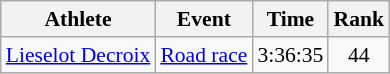<table class="wikitable" style="font-size:90%">
<tr>
<th>Athlete</th>
<th>Event</th>
<th>Time</th>
<th>Rank</th>
</tr>
<tr align=center>
<td align=left><a href='#'>Lieselot Decroix</a></td>
<td align=left><a href='#'>Road race</a></td>
<td>3:36:35</td>
<td>44</td>
</tr>
</table>
